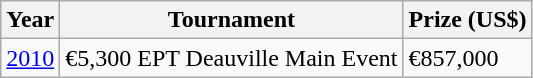<table class = "wikitable">
<tr>
<th>Year</th>
<th>Tournament</th>
<th>Prize (US$)</th>
</tr>
<tr>
<td><a href='#'>2010</a></td>
<td>€5,300 EPT Deauville Main Event</td>
<td>€857,000</td>
</tr>
</table>
